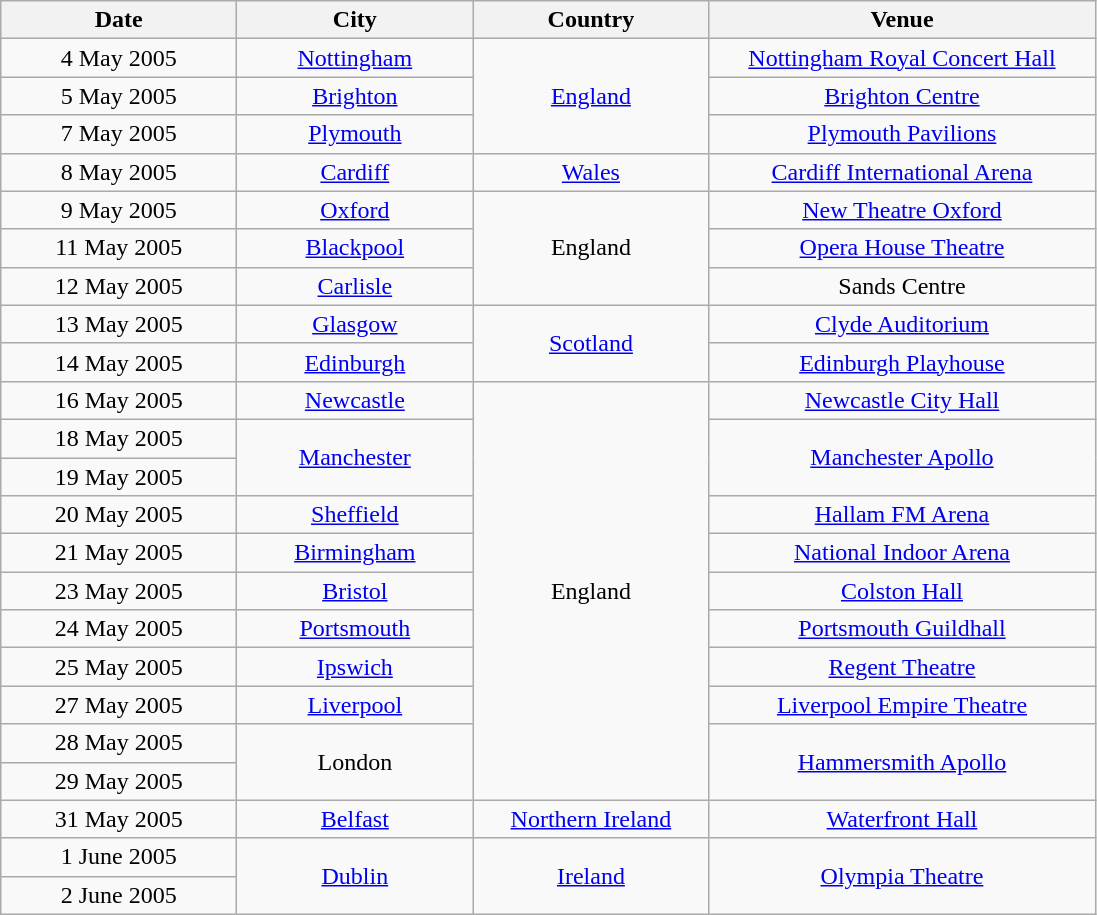<table class="wikitable" style="text-align:center;">
<tr>
<th width="150">Date</th>
<th width="150">City</th>
<th width="150">Country</th>
<th width="250">Venue</th>
</tr>
<tr>
<td>4 May 2005</td>
<td><a href='#'>Nottingham</a></td>
<td rowspan="3"><a href='#'>England</a></td>
<td><a href='#'>Nottingham Royal Concert Hall</a></td>
</tr>
<tr>
<td>5 May 2005</td>
<td><a href='#'>Brighton</a></td>
<td><a href='#'>Brighton Centre</a></td>
</tr>
<tr>
<td>7 May 2005</td>
<td><a href='#'>Plymouth</a></td>
<td><a href='#'>Plymouth Pavilions</a></td>
</tr>
<tr>
<td>8 May 2005</td>
<td><a href='#'>Cardiff</a></td>
<td><a href='#'>Wales</a></td>
<td><a href='#'>Cardiff International Arena</a></td>
</tr>
<tr>
<td>9 May 2005</td>
<td><a href='#'>Oxford</a></td>
<td rowspan="3">England</td>
<td><a href='#'>New Theatre Oxford</a></td>
</tr>
<tr>
<td>11 May 2005</td>
<td><a href='#'>Blackpool</a></td>
<td><a href='#'>Opera House Theatre</a></td>
</tr>
<tr>
<td>12 May 2005</td>
<td><a href='#'>Carlisle</a></td>
<td>Sands Centre</td>
</tr>
<tr>
<td>13 May 2005</td>
<td><a href='#'>Glasgow</a></td>
<td rowspan="2"><a href='#'>Scotland</a></td>
<td><a href='#'>Clyde Auditorium</a></td>
</tr>
<tr>
<td>14 May 2005</td>
<td><a href='#'>Edinburgh</a></td>
<td><a href='#'>Edinburgh Playhouse</a></td>
</tr>
<tr>
<td>16 May 2005</td>
<td><a href='#'>Newcastle</a></td>
<td rowspan="11">England</td>
<td><a href='#'>Newcastle City Hall</a></td>
</tr>
<tr>
<td>18 May 2005</td>
<td rowspan="2"><a href='#'>Manchester</a></td>
<td rowspan="2"><a href='#'>Manchester Apollo</a></td>
</tr>
<tr>
<td>19 May 2005</td>
</tr>
<tr>
<td>20 May 2005</td>
<td><a href='#'>Sheffield</a></td>
<td><a href='#'>Hallam FM Arena</a></td>
</tr>
<tr>
<td>21 May 2005</td>
<td><a href='#'>Birmingham</a></td>
<td><a href='#'>National Indoor Arena</a></td>
</tr>
<tr>
<td>23 May 2005</td>
<td><a href='#'>Bristol</a></td>
<td><a href='#'>Colston Hall</a></td>
</tr>
<tr>
<td>24 May 2005</td>
<td><a href='#'>Portsmouth</a></td>
<td><a href='#'>Portsmouth Guildhall</a></td>
</tr>
<tr>
<td>25 May 2005</td>
<td><a href='#'>Ipswich</a></td>
<td><a href='#'>Regent Theatre</a></td>
</tr>
<tr>
<td>27 May 2005</td>
<td><a href='#'>Liverpool</a></td>
<td><a href='#'>Liverpool Empire Theatre</a></td>
</tr>
<tr>
<td>28 May 2005</td>
<td rowspan="2">London</td>
<td rowspan="2"><a href='#'>Hammersmith Apollo</a></td>
</tr>
<tr>
<td>29 May 2005</td>
</tr>
<tr>
<td>31 May 2005</td>
<td><a href='#'>Belfast</a></td>
<td><a href='#'>Northern Ireland</a></td>
<td><a href='#'>Waterfront Hall</a></td>
</tr>
<tr>
<td>1 June 2005</td>
<td rowspan="2"><a href='#'>Dublin</a></td>
<td rowspan="2"><a href='#'>Ireland</a></td>
<td rowspan="2"><a href='#'>Olympia Theatre</a></td>
</tr>
<tr>
<td>2 June 2005</td>
</tr>
</table>
